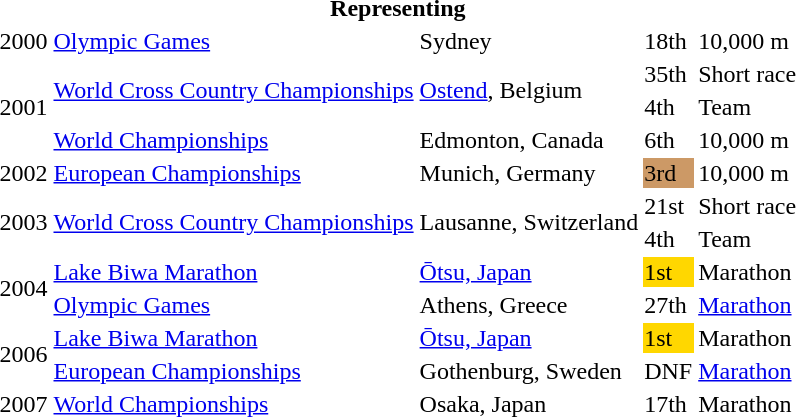<table>
<tr>
<th colspan="5">Representing </th>
</tr>
<tr>
<td>2000</td>
<td><a href='#'>Olympic Games</a></td>
<td>Sydney</td>
<td>18th</td>
<td>10,000 m</td>
</tr>
<tr>
<td rowspan=3>2001</td>
<td rowspan=2><a href='#'>World Cross Country Championships</a></td>
<td rowspan=2><a href='#'>Ostend</a>, Belgium</td>
<td>35th</td>
<td>Short race</td>
</tr>
<tr>
<td>4th</td>
<td>Team</td>
</tr>
<tr>
<td><a href='#'>World Championships</a></td>
<td>Edmonton, Canada</td>
<td>6th</td>
<td>10,000 m</td>
</tr>
<tr>
<td>2002</td>
<td><a href='#'>European Championships</a></td>
<td>Munich, Germany</td>
<td bgcolor="cc9966">3rd</td>
<td>10,000 m</td>
</tr>
<tr>
<td rowspan=2>2003</td>
<td rowspan=2><a href='#'>World Cross Country Championships</a></td>
<td rowspan=2>Lausanne, Switzerland</td>
<td>21st</td>
<td>Short race</td>
</tr>
<tr>
<td>4th</td>
<td>Team</td>
</tr>
<tr>
<td rowspan=2>2004</td>
<td><a href='#'>Lake Biwa Marathon</a></td>
<td><a href='#'>Ōtsu, Japan</a></td>
<td bgcolor="gold">1st</td>
<td>Marathon</td>
</tr>
<tr>
<td><a href='#'>Olympic Games</a></td>
<td>Athens, Greece</td>
<td>27th</td>
<td><a href='#'>Marathon</a></td>
</tr>
<tr>
<td rowspan=2>2006</td>
<td><a href='#'>Lake Biwa Marathon</a></td>
<td><a href='#'>Ōtsu, Japan</a></td>
<td bgcolor="gold">1st</td>
<td>Marathon</td>
</tr>
<tr>
<td><a href='#'>European Championships</a></td>
<td>Gothenburg, Sweden</td>
<td>DNF</td>
<td><a href='#'>Marathon</a></td>
</tr>
<tr>
<td>2007</td>
<td><a href='#'>World Championships</a></td>
<td>Osaka, Japan</td>
<td>17th</td>
<td>Marathon</td>
</tr>
</table>
